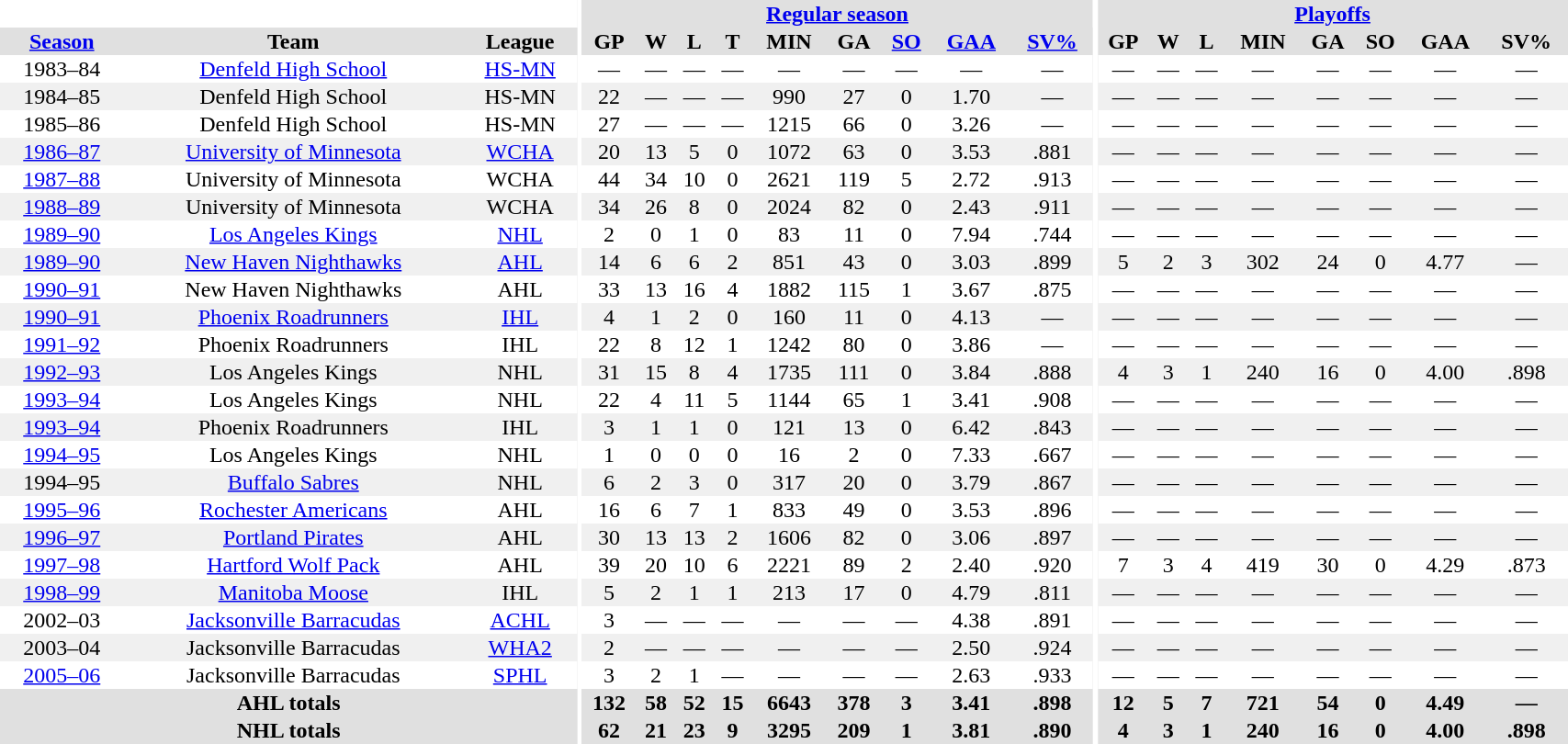<table border="0" cellpadding="1" cellspacing="0" style="width:90%; text-align:center;">
<tr bgcolor="#e0e0e0">
<th colspan="3" bgcolor="#ffffff"></th>
<th rowspan="99" bgcolor="#ffffff"></th>
<th colspan="9" bgcolor="#e0e0e0"><a href='#'>Regular season</a></th>
<th rowspan="99" bgcolor="#ffffff"></th>
<th colspan="8" bgcolor="#e0e0e0"><a href='#'>Playoffs</a></th>
</tr>
<tr bgcolor="#e0e0e0">
<th><a href='#'>Season</a></th>
<th>Team</th>
<th>League</th>
<th>GP</th>
<th>W</th>
<th>L</th>
<th>T</th>
<th>MIN</th>
<th>GA</th>
<th><a href='#'>SO</a></th>
<th><a href='#'>GAA</a></th>
<th><a href='#'>SV%</a></th>
<th>GP</th>
<th>W</th>
<th>L</th>
<th>MIN</th>
<th>GA</th>
<th>SO</th>
<th>GAA</th>
<th>SV%</th>
</tr>
<tr>
<td>1983–84</td>
<td><a href='#'>Denfeld High School</a></td>
<td><a href='#'>HS-MN</a></td>
<td>—</td>
<td>—</td>
<td>—</td>
<td>—</td>
<td>—</td>
<td>—</td>
<td>—</td>
<td>—</td>
<td>—</td>
<td>—</td>
<td>—</td>
<td>—</td>
<td>—</td>
<td>—</td>
<td>—</td>
<td>—</td>
<td>—</td>
</tr>
<tr bgcolor="#f0f0f0">
<td>1984–85</td>
<td>Denfeld High School</td>
<td>HS-MN</td>
<td>22</td>
<td>—</td>
<td>—</td>
<td>—</td>
<td>990</td>
<td>27</td>
<td>0</td>
<td>1.70</td>
<td>—</td>
<td>—</td>
<td>—</td>
<td>—</td>
<td>—</td>
<td>—</td>
<td>—</td>
<td>—</td>
<td>—</td>
</tr>
<tr>
<td>1985–86</td>
<td>Denfeld High School</td>
<td>HS-MN</td>
<td>27</td>
<td>—</td>
<td>—</td>
<td>—</td>
<td>1215</td>
<td>66</td>
<td>0</td>
<td>3.26</td>
<td>—</td>
<td>—</td>
<td>—</td>
<td>—</td>
<td>—</td>
<td>—</td>
<td>—</td>
<td>—</td>
<td>—</td>
</tr>
<tr bgcolor="#f0f0f0">
<td><a href='#'>1986–87</a></td>
<td><a href='#'>University of Minnesota</a></td>
<td><a href='#'>WCHA</a></td>
<td>20</td>
<td>13</td>
<td>5</td>
<td>0</td>
<td>1072</td>
<td>63</td>
<td>0</td>
<td>3.53</td>
<td>.881</td>
<td>—</td>
<td>—</td>
<td>—</td>
<td>—</td>
<td>—</td>
<td>—</td>
<td>—</td>
<td>—</td>
</tr>
<tr>
<td><a href='#'>1987–88</a></td>
<td>University of Minnesota</td>
<td>WCHA</td>
<td>44</td>
<td>34</td>
<td>10</td>
<td>0</td>
<td>2621</td>
<td>119</td>
<td>5</td>
<td>2.72</td>
<td>.913</td>
<td>—</td>
<td>—</td>
<td>—</td>
<td>—</td>
<td>—</td>
<td>—</td>
<td>—</td>
<td>—</td>
</tr>
<tr bgcolor="#f0f0f0">
<td><a href='#'>1988–89</a></td>
<td>University of Minnesota</td>
<td>WCHA</td>
<td>34</td>
<td>26</td>
<td>8</td>
<td>0</td>
<td>2024</td>
<td>82</td>
<td>0</td>
<td>2.43</td>
<td>.911</td>
<td>—</td>
<td>—</td>
<td>—</td>
<td>—</td>
<td>—</td>
<td>—</td>
<td>—</td>
<td>—</td>
</tr>
<tr>
<td><a href='#'>1989–90</a></td>
<td><a href='#'>Los Angeles Kings</a></td>
<td><a href='#'>NHL</a></td>
<td>2</td>
<td>0</td>
<td>1</td>
<td>0</td>
<td>83</td>
<td>11</td>
<td>0</td>
<td>7.94</td>
<td>.744</td>
<td>—</td>
<td>—</td>
<td>—</td>
<td>—</td>
<td>—</td>
<td>—</td>
<td>—</td>
<td>—</td>
</tr>
<tr bgcolor="#f0f0f0">
<td><a href='#'>1989–90</a></td>
<td><a href='#'>New Haven Nighthawks</a></td>
<td><a href='#'>AHL</a></td>
<td>14</td>
<td>6</td>
<td>6</td>
<td>2</td>
<td>851</td>
<td>43</td>
<td>0</td>
<td>3.03</td>
<td>.899</td>
<td>5</td>
<td>2</td>
<td>3</td>
<td>302</td>
<td>24</td>
<td>0</td>
<td>4.77</td>
<td>—</td>
</tr>
<tr>
<td><a href='#'>1990–91</a></td>
<td>New Haven Nighthawks</td>
<td>AHL</td>
<td>33</td>
<td>13</td>
<td>16</td>
<td>4</td>
<td>1882</td>
<td>115</td>
<td>1</td>
<td>3.67</td>
<td>.875</td>
<td>—</td>
<td>—</td>
<td>—</td>
<td>—</td>
<td>—</td>
<td>—</td>
<td>—</td>
<td>—</td>
</tr>
<tr bgcolor="#f0f0f0">
<td><a href='#'>1990–91</a></td>
<td><a href='#'>Phoenix Roadrunners</a></td>
<td><a href='#'>IHL</a></td>
<td>4</td>
<td>1</td>
<td>2</td>
<td>0</td>
<td>160</td>
<td>11</td>
<td>0</td>
<td>4.13</td>
<td>—</td>
<td>—</td>
<td>—</td>
<td>—</td>
<td>—</td>
<td>—</td>
<td>—</td>
<td>—</td>
<td>—</td>
</tr>
<tr>
<td><a href='#'>1991–92</a></td>
<td>Phoenix Roadrunners</td>
<td>IHL</td>
<td>22</td>
<td>8</td>
<td>12</td>
<td>1</td>
<td>1242</td>
<td>80</td>
<td>0</td>
<td>3.86</td>
<td>—</td>
<td>—</td>
<td>—</td>
<td>—</td>
<td>—</td>
<td>—</td>
<td>—</td>
<td>—</td>
<td>—</td>
</tr>
<tr bgcolor="#f0f0f0">
<td><a href='#'>1992–93</a></td>
<td>Los Angeles Kings</td>
<td>NHL</td>
<td>31</td>
<td>15</td>
<td>8</td>
<td>4</td>
<td>1735</td>
<td>111</td>
<td>0</td>
<td>3.84</td>
<td>.888</td>
<td>4</td>
<td>3</td>
<td>1</td>
<td>240</td>
<td>16</td>
<td>0</td>
<td>4.00</td>
<td>.898</td>
</tr>
<tr>
<td><a href='#'>1993–94</a></td>
<td>Los Angeles Kings</td>
<td>NHL</td>
<td>22</td>
<td>4</td>
<td>11</td>
<td>5</td>
<td>1144</td>
<td>65</td>
<td>1</td>
<td>3.41</td>
<td>.908</td>
<td>—</td>
<td>—</td>
<td>—</td>
<td>—</td>
<td>—</td>
<td>—</td>
<td>—</td>
<td>—</td>
</tr>
<tr bgcolor="#f0f0f0">
<td><a href='#'>1993–94</a></td>
<td>Phoenix Roadrunners</td>
<td>IHL</td>
<td>3</td>
<td>1</td>
<td>1</td>
<td>0</td>
<td>121</td>
<td>13</td>
<td>0</td>
<td>6.42</td>
<td>.843</td>
<td>—</td>
<td>—</td>
<td>—</td>
<td>—</td>
<td>—</td>
<td>—</td>
<td>—</td>
<td>—</td>
</tr>
<tr>
<td><a href='#'>1994–95</a></td>
<td>Los Angeles Kings</td>
<td>NHL</td>
<td>1</td>
<td>0</td>
<td>0</td>
<td>0</td>
<td>16</td>
<td>2</td>
<td>0</td>
<td>7.33</td>
<td>.667</td>
<td>—</td>
<td>—</td>
<td>—</td>
<td>—</td>
<td>—</td>
<td>—</td>
<td>—</td>
<td>—</td>
</tr>
<tr bgcolor="#f0f0f0">
<td>1994–95</td>
<td><a href='#'>Buffalo Sabres</a></td>
<td>NHL</td>
<td>6</td>
<td>2</td>
<td>3</td>
<td>0</td>
<td>317</td>
<td>20</td>
<td>0</td>
<td>3.79</td>
<td>.867</td>
<td>—</td>
<td>—</td>
<td>—</td>
<td>—</td>
<td>—</td>
<td>—</td>
<td>—</td>
<td>—</td>
</tr>
<tr>
<td><a href='#'>1995–96</a></td>
<td><a href='#'>Rochester Americans</a></td>
<td>AHL</td>
<td>16</td>
<td>6</td>
<td>7</td>
<td>1</td>
<td>833</td>
<td>49</td>
<td>0</td>
<td>3.53</td>
<td>.896</td>
<td>—</td>
<td>—</td>
<td>—</td>
<td>—</td>
<td>—</td>
<td>—</td>
<td>—</td>
<td>—</td>
</tr>
<tr bgcolor="#f0f0f0">
<td><a href='#'>1996–97</a></td>
<td><a href='#'>Portland Pirates</a></td>
<td>AHL</td>
<td>30</td>
<td>13</td>
<td>13</td>
<td>2</td>
<td>1606</td>
<td>82</td>
<td>0</td>
<td>3.06</td>
<td>.897</td>
<td>—</td>
<td>—</td>
<td>—</td>
<td>—</td>
<td>—</td>
<td>—</td>
<td>—</td>
<td>—</td>
</tr>
<tr>
<td><a href='#'>1997–98</a></td>
<td><a href='#'>Hartford Wolf Pack</a></td>
<td>AHL</td>
<td>39</td>
<td>20</td>
<td>10</td>
<td>6</td>
<td>2221</td>
<td>89</td>
<td>2</td>
<td>2.40</td>
<td>.920</td>
<td>7</td>
<td>3</td>
<td>4</td>
<td>419</td>
<td>30</td>
<td>0</td>
<td>4.29</td>
<td>.873</td>
</tr>
<tr bgcolor="#f0f0f0">
<td><a href='#'>1998–99</a></td>
<td><a href='#'>Manitoba Moose</a></td>
<td>IHL</td>
<td>5</td>
<td>2</td>
<td>1</td>
<td>1</td>
<td>213</td>
<td>17</td>
<td>0</td>
<td>4.79</td>
<td>.811</td>
<td>—</td>
<td>—</td>
<td>—</td>
<td>—</td>
<td>—</td>
<td>—</td>
<td>—</td>
<td>—</td>
</tr>
<tr>
<td>2002–03</td>
<td><a href='#'>Jacksonville Barracudas</a></td>
<td><a href='#'>ACHL</a></td>
<td>3</td>
<td>—</td>
<td>—</td>
<td>—</td>
<td>—</td>
<td>—</td>
<td>—</td>
<td>4.38</td>
<td>.891</td>
<td>—</td>
<td>—</td>
<td>—</td>
<td>—</td>
<td>—</td>
<td>—</td>
<td>—</td>
<td>—</td>
</tr>
<tr bgcolor="#f0f0f0">
<td>2003–04</td>
<td>Jacksonville Barracudas</td>
<td><a href='#'>WHA2</a></td>
<td>2</td>
<td>—</td>
<td>—</td>
<td>—</td>
<td>—</td>
<td>—</td>
<td>—</td>
<td>2.50</td>
<td>.924</td>
<td>—</td>
<td>—</td>
<td>—</td>
<td>—</td>
<td>—</td>
<td>—</td>
<td>—</td>
<td>—</td>
</tr>
<tr>
<td><a href='#'>2005–06</a></td>
<td>Jacksonville Barracudas</td>
<td><a href='#'>SPHL</a></td>
<td>3</td>
<td>2</td>
<td>1</td>
<td>—</td>
<td>—</td>
<td>—</td>
<td>—</td>
<td>2.63</td>
<td>.933</td>
<td>—</td>
<td>—</td>
<td>—</td>
<td>—</td>
<td>—</td>
<td>—</td>
<td>—</td>
<td>—</td>
</tr>
<tr bgcolor="#e0e0e0">
<th colspan=3>AHL totals</th>
<th>132</th>
<th>58</th>
<th>52</th>
<th>15</th>
<th>6643</th>
<th>378</th>
<th>3</th>
<th>3.41</th>
<th>.898</th>
<th>12</th>
<th>5</th>
<th>7</th>
<th>721</th>
<th>54</th>
<th>0</th>
<th>4.49</th>
<th>—</th>
</tr>
<tr bgcolor="#e0e0e0">
<th colspan=3>NHL totals</th>
<th>62</th>
<th>21</th>
<th>23</th>
<th>9</th>
<th>3295</th>
<th>209</th>
<th>1</th>
<th>3.81</th>
<th>.890</th>
<th>4</th>
<th>3</th>
<th>1</th>
<th>240</th>
<th>16</th>
<th>0</th>
<th>4.00</th>
<th>.898</th>
</tr>
</table>
